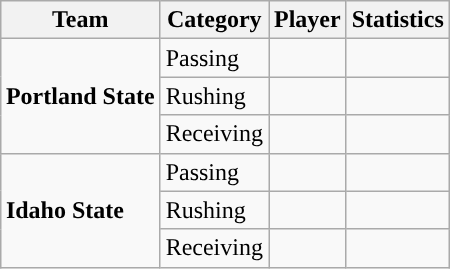<table class="wikitable" style="float: right;">
<tr>
<th>Team</th>
<th>Category</th>
<th>Player</th>
<th>Statistics</th>
</tr>
<tr>
<td rowspan=3><strong>Portland State</strong></td>
<td>Passing</td>
<td></td>
<td></td>
</tr>
<tr>
<td>Rushing</td>
<td></td>
<td></td>
</tr>
<tr>
<td>Receiving</td>
<td></td>
<td></td>
</tr>
<tr>
<td rowspan=3><strong>Idaho State</strong></td>
<td>Passing</td>
<td></td>
<td></td>
</tr>
<tr>
<td>Rushing</td>
<td></td>
<td></td>
</tr>
<tr>
<td>Receiving</td>
<td></td>
<td></td>
</tr>
</table>
